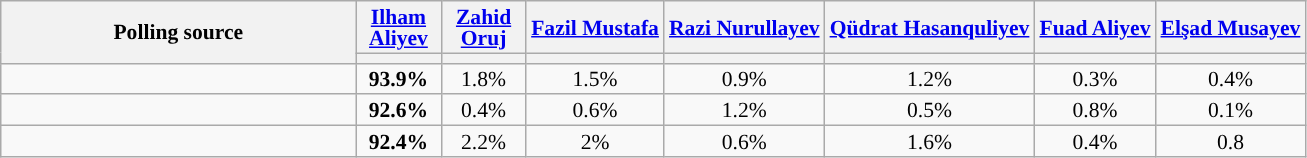<table class="wikitable" style="text-align: center; font-size:90%; line-height:14px;">
<tr>
<th rowspan="2" style="width:230px;">Polling source</th>
<th style="width:50px;"><a href='#'>Ilham Aliyev</a></th>
<th style="width:50px;"><a href='#'>Zahid Oruj</a></th>
<th><a href='#'>Fazil Mustafa</a></th>
<th><a href='#'>Razi Nurullayev</a></th>
<th><a href='#'>Qüdrat Hasanquliyev</a></th>
<th><a href='#'>Fuad Aliyev</a></th>
<th><a href='#'>Elşad Musayev</a></th>
</tr>
<tr>
<th style="background:"></th>
<th style="background:"></th>
<th style="background:"></th>
<th style="background:"></th>
<th style="background:"></th>
<th style="background:"></th>
<th style="background:"></th>
</tr>
<tr>
<td></td>
<td><strong>93.9%</strong></td>
<td>1.8%</td>
<td>1.5%</td>
<td>0.9%</td>
<td>1.2%</td>
<td>0.3%</td>
<td>0.4%</td>
</tr>
<tr>
<td></td>
<td><strong>92.6%</strong></td>
<td>0.4%</td>
<td>0.6%</td>
<td>1.2%</td>
<td>0.5%</td>
<td>0.8%</td>
<td>0.1%</td>
</tr>
<tr>
<td></td>
<td><strong>92.4%</strong></td>
<td>2.2%</td>
<td>2%</td>
<td>0.6%</td>
<td>1.6%</td>
<td>0.4%</td>
<td>0.8</td>
</tr>
</table>
